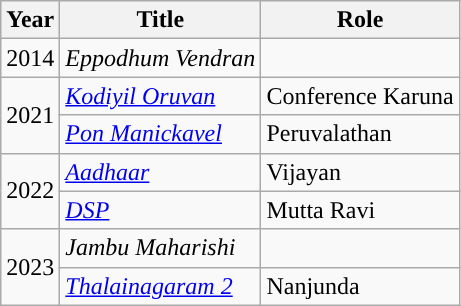<table class="wikitable">
<tr>
<th>Year</th>
<th>Title</th>
<th>Role</th>
</tr>
<tr>
<td>2014</td>
<td><em>Eppodhum Vendran</em></td>
<td></td>
</tr>
<tr>
<td rowspan="2">2021</td>
<td><em><a href='#'>Kodiyil Oruvan</a></em></td>
<td>Conference Karuna</td>
</tr>
<tr>
<td><em><a href='#'>Pon Manickavel</a></em></td>
<td>Peruvalathan</td>
</tr>
<tr>
<td rowspan="2">2022</td>
<td><em><a href='#'>Aadhaar</a></em></td>
<td>Vijayan</td>
</tr>
<tr>
<td><em><a href='#'>DSP</a></em></td>
<td>Mutta Ravi</td>
</tr>
<tr>
<td rowspan="2">2023</td>
<td><em>Jambu Maharishi</em></td>
<td></td>
</tr>
<tr>
<td><em><a href='#'>Thalainagaram 2</a></em></td>
<td>Nanjunda</td>
</tr>
</table>
